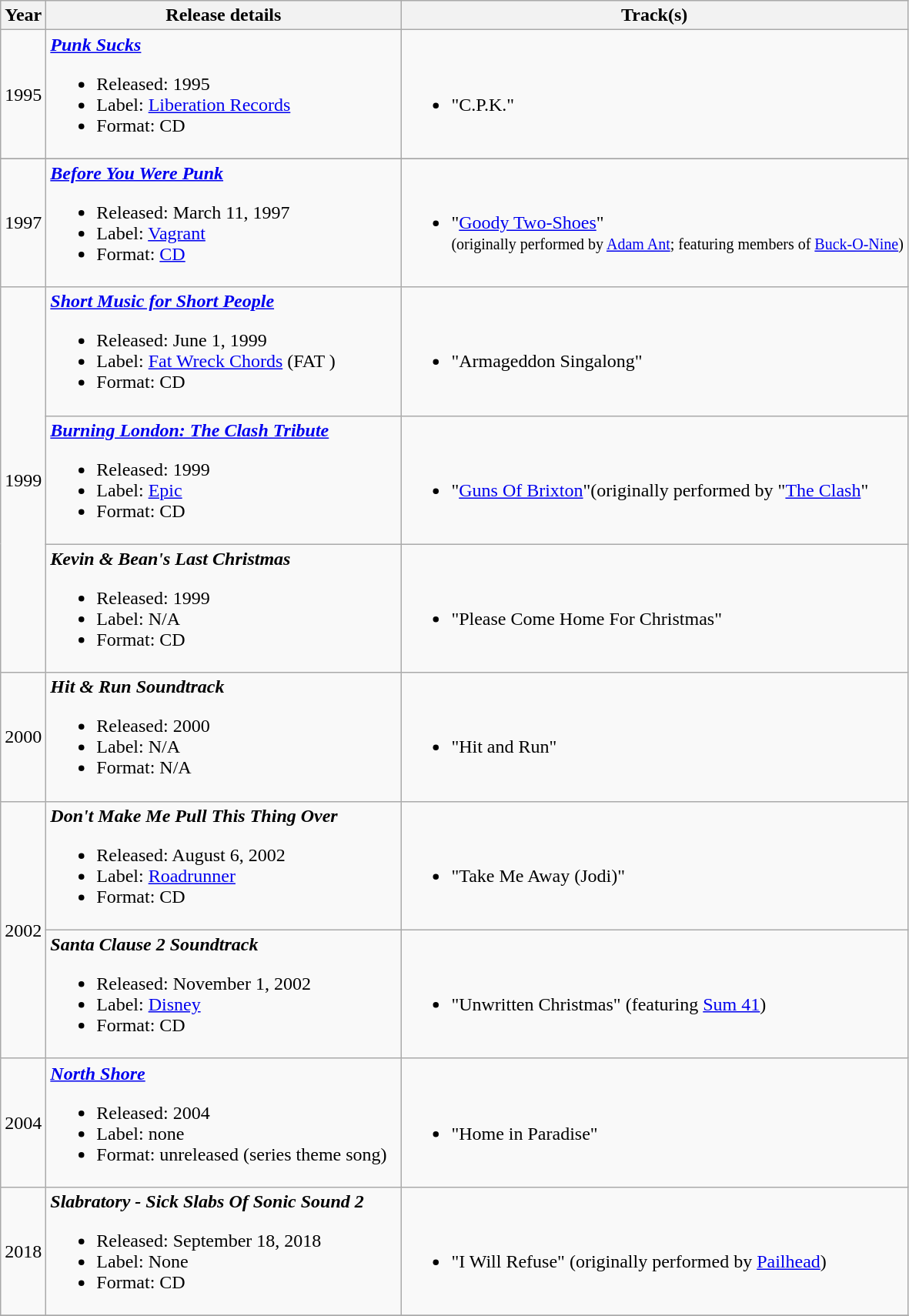<table class ="wikitable">
<tr>
<th>Year</th>
<th width="300">Release details</th>
<th>Track(s)</th>
</tr>
<tr>
<td>1995</td>
<td><strong><em><a href='#'>Punk Sucks</a></em></strong><br><ul><li>Released: 1995</li><li>Label: <a href='#'>Liberation Records</a></li><li>Format: CD</li></ul></td>
<td><br><ul><li>"C.P.K."</li></ul></td>
</tr>
<tr>
</tr>
<tr>
<td>1997</td>
<td><strong><em><a href='#'>Before You Were Punk</a></em></strong><br><ul><li>Released: March 11, 1997</li><li>Label: <a href='#'>Vagrant</a></li><li>Format: <a href='#'>CD</a></li></ul></td>
<td><br><ul><li>"<a href='#'>Goody Two-Shoes</a>"<br><small>(originally performed by <a href='#'>Adam Ant</a>; featuring members of <a href='#'>Buck-O-Nine</a>)</small></li></ul></td>
</tr>
<tr>
<td rowspan="3">1999</td>
<td><strong><em><a href='#'>Short Music for Short People</a></em></strong><br><ul><li>Released: June 1, 1999</li><li>Label: <a href='#'>Fat Wreck Chords</a> (FAT )</li><li>Format: CD</li></ul></td>
<td><br><ul><li>"Armageddon Singalong"</li></ul></td>
</tr>
<tr>
<td><strong><em><a href='#'>Burning London: The Clash Tribute</a></em></strong><br><ul><li>Released: 1999</li><li>Label: <a href='#'>Epic</a></li><li>Format: CD</li></ul></td>
<td><br><ul><li>"<a href='#'>Guns Of Brixton</a>"(originally performed by "<a href='#'>The Clash</a>"</li></ul></td>
</tr>
<tr>
<td><strong><em>Kevin & Bean's Last Christmas</em></strong><br><ul><li>Released: 1999</li><li>Label: N/A</li><li>Format: CD</li></ul></td>
<td><br><ul><li>"Please Come Home For Christmas"</li></ul></td>
</tr>
<tr>
<td>2000</td>
<td><strong><em>Hit & Run Soundtrack</em></strong><br><ul><li>Released: 2000</li><li>Label: N/A</li><li>Format: N/A</li></ul></td>
<td><br><ul><li>"Hit and Run"</li></ul></td>
</tr>
<tr>
<td rowspan="2">2002</td>
<td><strong><em>Don't Make Me Pull This Thing Over</em></strong><br><ul><li>Released: August 6, 2002</li><li>Label: <a href='#'>Roadrunner</a></li><li>Format: CD</li></ul></td>
<td><br><ul><li>"Take Me Away (Jodi)"</li></ul></td>
</tr>
<tr>
<td><strong><em>Santa Clause 2 Soundtrack</em></strong><br><ul><li>Released: November 1, 2002</li><li>Label: <a href='#'>Disney</a></li><li>Format: CD</li></ul></td>
<td><br><ul><li>"Unwritten Christmas" (featuring <a href='#'>Sum 41</a>)</li></ul></td>
</tr>
<tr>
<td>2004</td>
<td><strong><em><a href='#'>North Shore</a></em></strong><br><ul><li>Released: 2004</li><li>Label: none</li><li>Format: unreleased (series theme song)</li></ul></td>
<td><br><ul><li>"Home in Paradise"</li></ul></td>
</tr>
<tr>
<td>2018</td>
<td><strong><em>Slabratory - Sick Slabs Of Sonic Sound 2</em></strong><br><ul><li>Released: September 18, 2018</li><li>Label: None</li><li>Format: CD</li></ul></td>
<td><br><ul><li>"I Will Refuse" (originally performed by <a href='#'>Pailhead</a>)</li></ul></td>
</tr>
<tr>
</tr>
</table>
